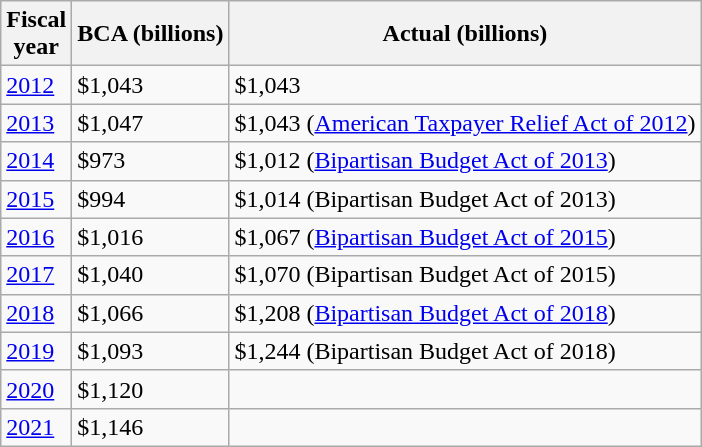<table class="wikitable">
<tr>
<th>Fiscal<br>year</th>
<th>BCA (billions)</th>
<th>Actual (billions)</th>
</tr>
<tr>
<td><a href='#'>2012</a></td>
<td>$1,043</td>
<td>$1,043</td>
</tr>
<tr>
<td><a href='#'>2013</a></td>
<td>$1,047</td>
<td>$1,043 (<a href='#'>American Taxpayer Relief Act of 2012</a>)</td>
</tr>
<tr>
<td><a href='#'>2014</a></td>
<td>$973</td>
<td>$1,012 (<a href='#'>Bipartisan Budget Act of 2013</a>)</td>
</tr>
<tr>
<td><a href='#'>2015</a></td>
<td>$994</td>
<td>$1,014 (Bipartisan Budget Act of 2013)</td>
</tr>
<tr>
<td><a href='#'>2016</a></td>
<td>$1,016</td>
<td>$1,067 (<a href='#'>Bipartisan Budget Act of 2015</a>)</td>
</tr>
<tr>
<td><a href='#'>2017</a></td>
<td>$1,040</td>
<td>$1,070 (Bipartisan Budget Act of 2015)</td>
</tr>
<tr>
<td><a href='#'>2018</a></td>
<td>$1,066</td>
<td>$1,208 (<a href='#'>Bipartisan Budget Act of 2018</a>)</td>
</tr>
<tr>
<td><a href='#'>2019</a></td>
<td>$1,093</td>
<td>$1,244 (Bipartisan Budget Act of 2018)</td>
</tr>
<tr>
<td><a href='#'>2020</a></td>
<td>$1,120</td>
<td></td>
</tr>
<tr>
<td><a href='#'>2021</a></td>
<td>$1,146</td>
<td></td>
</tr>
</table>
